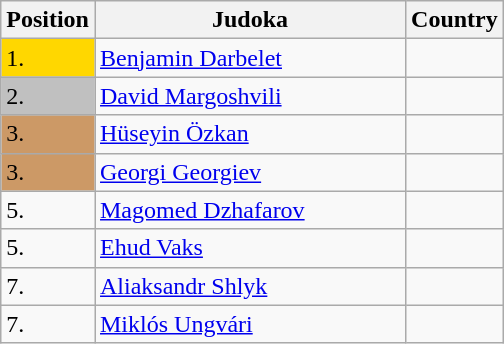<table class=wikitable>
<tr>
<th width=10>Position</th>
<th width=200>Judoka</th>
<th width=10>Country</th>
</tr>
<tr>
<td bgcolor=gold>1.</td>
<td><a href='#'>Benjamin Darbelet</a></td>
<td></td>
</tr>
<tr>
<td bgcolor="silver">2.</td>
<td><a href='#'>David Margoshvili</a></td>
<td></td>
</tr>
<tr>
<td bgcolor="CC9966">3.</td>
<td><a href='#'>Hüseyin Özkan</a></td>
<td></td>
</tr>
<tr>
<td bgcolor="CC9966">3.</td>
<td><a href='#'>Georgi Georgiev</a></td>
<td></td>
</tr>
<tr>
<td>5.</td>
<td><a href='#'>Magomed Dzhafarov</a></td>
<td></td>
</tr>
<tr>
<td>5.</td>
<td><a href='#'>Ehud Vaks</a></td>
<td></td>
</tr>
<tr>
<td>7.</td>
<td><a href='#'>Aliaksandr Shlyk</a></td>
<td></td>
</tr>
<tr>
<td>7.</td>
<td><a href='#'>Miklós Ungvári</a></td>
<td></td>
</tr>
</table>
